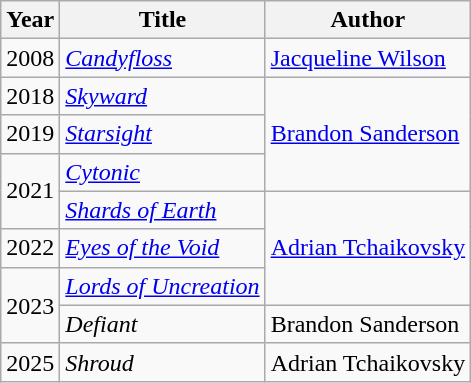<table class="wikitable sortable">
<tr>
<th>Year</th>
<th>Title</th>
<th>Author</th>
</tr>
<tr>
<td>2008</td>
<td><em><a href='#'>Candyfloss</a></em></td>
<td><a href='#'>Jacqueline Wilson</a></td>
</tr>
<tr>
<td>2018</td>
<td><em><a href='#'>Skyward</a></em></td>
<td rowspan=3><a href='#'>Brandon Sanderson</a></td>
</tr>
<tr>
<td>2019</td>
<td><em><a href='#'>Starsight</a></em></td>
</tr>
<tr>
<td rowspan=2>2021</td>
<td><em><a href='#'>Cytonic</a></em></td>
</tr>
<tr>
<td><em><a href='#'>Shards of Earth</a></em></td>
<td rowspan=3><a href='#'>Adrian Tchaikovsky</a></td>
</tr>
<tr>
<td>2022</td>
<td><em><a href='#'>Eyes of the Void</a></em></td>
</tr>
<tr>
<td rowspan=2>2023</td>
<td><em><a href='#'>Lords of Uncreation</a></em></td>
</tr>
<tr>
<td><em>Defiant</em></td>
<td>Brandon Sanderson</td>
</tr>
<tr>
<td>2025</td>
<td><em>Shroud</em></td>
<td>Adrian Tchaikovsky</td>
</tr>
</table>
